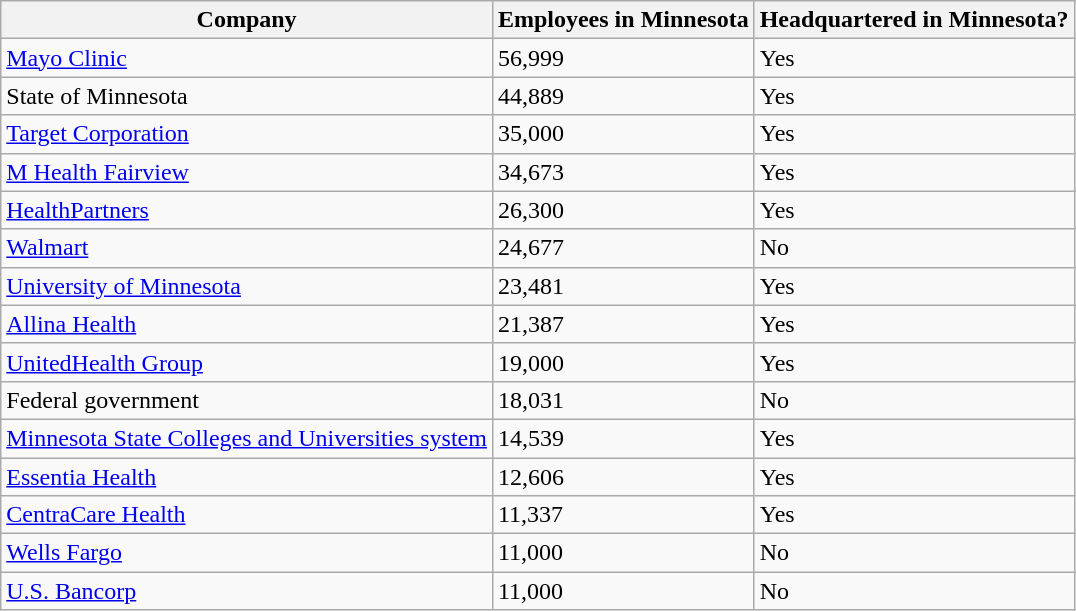<table class="wikitable sortable">
<tr>
<th>Company</th>
<th>Employees in Minnesota</th>
<th>Headquartered in Minnesota?</th>
</tr>
<tr>
<td><a href='#'>Mayo Clinic</a></td>
<td>56,999</td>
<td>Yes</td>
</tr>
<tr>
<td>State of Minnesota</td>
<td>44,889</td>
<td>Yes</td>
</tr>
<tr>
<td><a href='#'>Target Corporation</a></td>
<td>35,000</td>
<td>Yes</td>
</tr>
<tr>
<td><a href='#'>M Health Fairview</a></td>
<td>34,673</td>
<td>Yes</td>
</tr>
<tr>
<td><a href='#'>HealthPartners</a></td>
<td>26,300</td>
<td>Yes</td>
</tr>
<tr>
<td><a href='#'>Walmart</a></td>
<td>24,677</td>
<td>No</td>
</tr>
<tr>
<td><a href='#'>University of Minnesota</a></td>
<td>23,481</td>
<td>Yes</td>
</tr>
<tr>
<td><a href='#'>Allina Health</a></td>
<td>21,387</td>
<td>Yes</td>
</tr>
<tr>
<td><a href='#'>UnitedHealth Group</a></td>
<td>19,000</td>
<td>Yes</td>
</tr>
<tr>
<td>Federal government</td>
<td>18,031</td>
<td>No</td>
</tr>
<tr>
<td><a href='#'>Minnesota State Colleges and Universities system</a></td>
<td>14,539</td>
<td>Yes</td>
</tr>
<tr>
<td><a href='#'>Essentia Health</a></td>
<td>12,606</td>
<td>Yes</td>
</tr>
<tr>
<td><a href='#'>CentraCare Health</a></td>
<td>11,337</td>
<td>Yes</td>
</tr>
<tr>
<td><a href='#'>Wells Fargo</a></td>
<td>11,000</td>
<td>No</td>
</tr>
<tr>
<td><a href='#'>U.S. Bancorp</a></td>
<td>11,000</td>
<td>No</td>
</tr>
</table>
